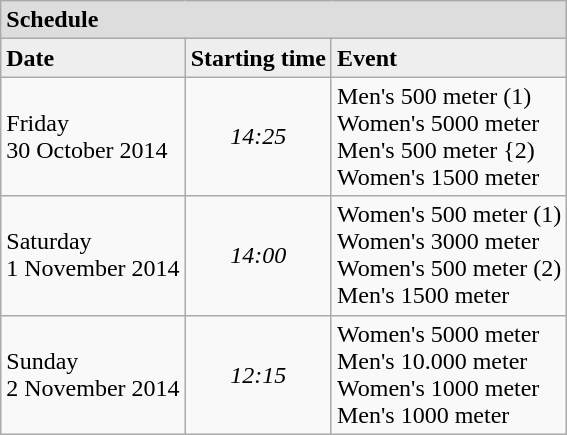<table class="wikitable">
<tr align=left bgcolor=#DDDDDD>
<td colspan=3><strong>Schedule</strong></td>
</tr>
<tr align=left bgcolor=#EEEEEE>
<td><strong>Date</strong></td>
<td><strong>Starting time</strong></td>
<td><strong>Event</strong></td>
</tr>
<tr>
<td>Friday <br> 30 October 2014</td>
<td style="text-align:center"><em>14:25</em></td>
<td>Men's 500 meter (1) <br> Women's 5000 meter <br> Men's 500 meter {2) <br> Women's 1500 meter</td>
</tr>
<tr>
<td>Saturday <br> 1 November 2014</td>
<td style="text-align:center"><em>14:00</em></td>
<td>Women's 500 meter (1) <br> Women's 3000 meter <br> Women's 500 meter (2) <br> Men's 1500 meter</td>
</tr>
<tr>
<td>Sunday <br> 2 November 2014</td>
<td style="text-align:center"><em>12:15</em></td>
<td>Women's 5000 meter <br> Men's 10.000 meter  <br> Women's 1000 meter <br> Men's 1000 meter</td>
</tr>
</table>
